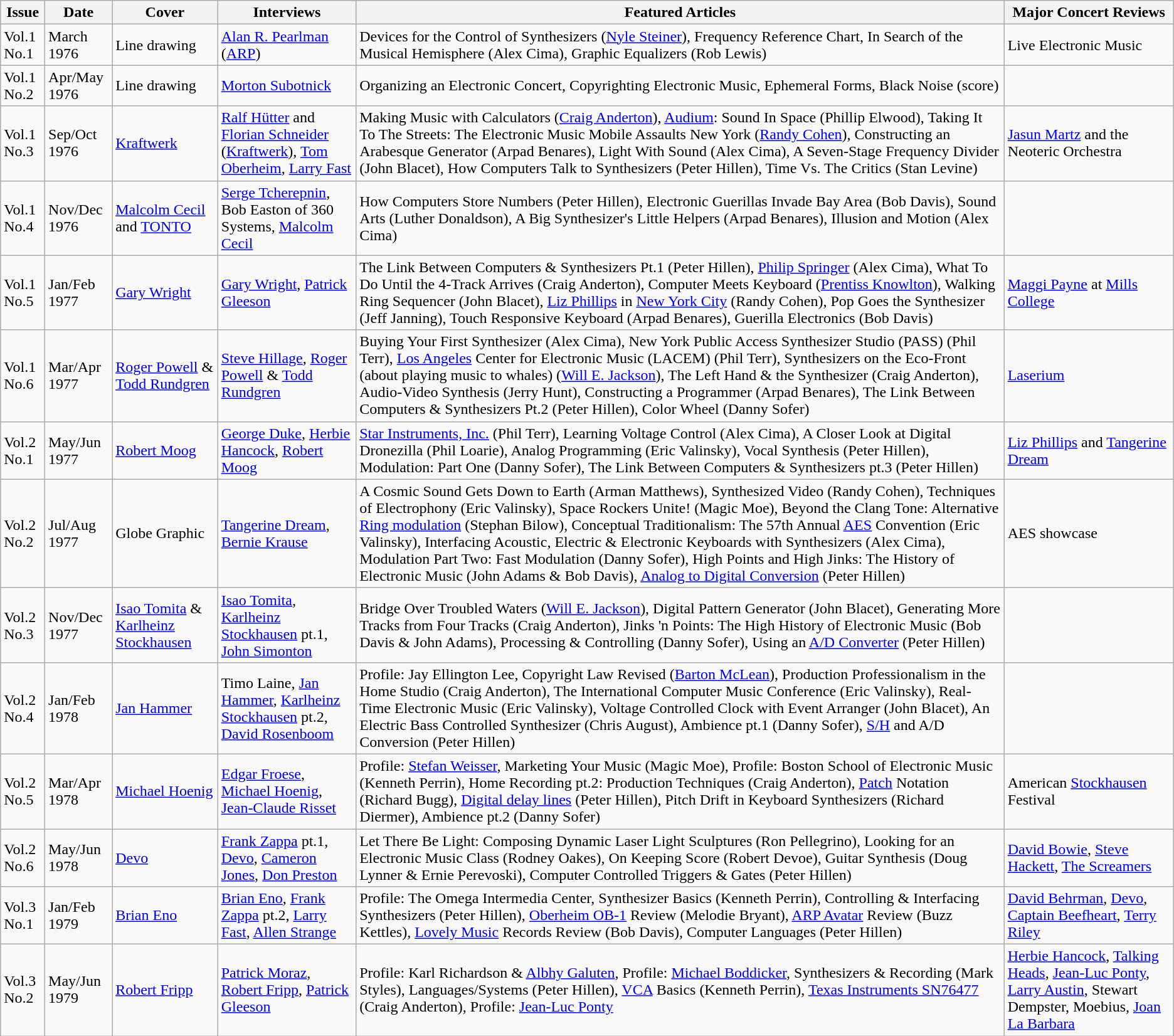<table class="wikitable">
<tr>
<th>Issue</th>
<th>Date</th>
<th>Cover</th>
<th>Interviews</th>
<th>Featured Articles</th>
<th>Major Concert Reviews</th>
</tr>
<tr>
<td>Vol.1 No.1</td>
<td>March 1976</td>
<td>Line drawing</td>
<td><a href='#'>Alan R. Pearlman</a> (<a href='#'>ARP</a>)</td>
<td>Devices for the Control of Synthesizers (<a href='#'>Nyle Steiner</a>), Frequency Reference Chart, In Search of the Musical Hemisphere (Alex Cima), Graphic Equalizers (Rob Lewis)</td>
<td>Live Electronic Music</td>
</tr>
<tr>
<td>Vol.1 No.2</td>
<td>Apr/May 1976</td>
<td>Line drawing</td>
<td><a href='#'>Morton Subotnick</a></td>
<td>Organizing an Electronic Concert, Copyrighting Electronic Music, Ephemeral Forms, Black Noise (score)</td>
<td></td>
</tr>
<tr>
<td>Vol.1 No.3</td>
<td>Sep/Oct 1976</td>
<td><a href='#'>Kraftwerk</a></td>
<td><a href='#'>Ralf Hütter</a> and <a href='#'>Florian Schneider</a> (<a href='#'>Kraftwerk</a>), <a href='#'>Tom Oberheim</a>, <a href='#'>Larry Fast</a></td>
<td>Making Music with Calculators (<a href='#'>Craig Anderton</a>), <a href='#'>Audium</a>: Sound In Space (Phillip Elwood), Taking It To The Streets: The Electronic Music Mobile Assaults New York (<a href='#'>Randy Cohen</a>), Constructing an Arabesque Generator (Arpad Benares), Light With Sound (Alex Cima), A Seven-Stage Frequency Divider (John Blacet), How Computers Talk to Synthesizers (Peter Hillen), Time Vs. The Critics (Stan Levine)</td>
<td><a href='#'>Jasun Martz</a> and the Neoteric Orchestra</td>
</tr>
<tr>
<td>Vol.1 No.4</td>
<td>Nov/Dec 1976</td>
<td><a href='#'>Malcolm Cecil</a> and <a href='#'>TONTO</a></td>
<td><a href='#'>Serge Tcherepnin</a>, Bob Easton of 360 Systems, <a href='#'>Malcolm Cecil</a></td>
<td>How Computers Store Numbers (Peter Hillen), Electronic Guerillas Invade Bay Area (Bob Davis), Sound Arts (Luther Donaldson), A Big Synthesizer's Little Helpers (Arpad Benares), Illusion and Motion (Alex Cima)</td>
<td></td>
</tr>
<tr>
<td>Vol.1 No.5</td>
<td>Jan/Feb 1977</td>
<td><a href='#'>Gary Wright</a></td>
<td><a href='#'>Gary Wright</a>, <a href='#'>Patrick Gleeson</a></td>
<td>The Link Between Computers & Synthesizers Pt.1 (Peter Hillen), <a href='#'>Philip Springer</a> (Alex Cima), What To Do Until the 4-Track Arrives (Craig Anderton), Computer Meets Keyboard (<a href='#'>Prentiss Knowlton</a>), Walking Ring Sequencer (John Blacet), <a href='#'>Liz Phillips</a> in <a href='#'>New York City</a> (Randy Cohen), Pop Goes the Synthesizer (Jeff Janning), Touch Responsive Keyboard (Arpad Benares), Guerilla Electronics (Bob Davis)</td>
<td><a href='#'>Maggi Payne</a> at <a href='#'>Mills College</a></td>
</tr>
<tr>
<td>Vol.1 No.6</td>
<td>Mar/Apr 1977</td>
<td><a href='#'>Roger Powell</a> & <a href='#'>Todd Rundgren</a></td>
<td><a href='#'>Steve Hillage</a>, <a href='#'>Roger Powell</a> & <a href='#'>Todd Rundgren</a></td>
<td>Buying Your First Synthesizer (Alex Cima), New York Public Access Synthesizer Studio (PASS) (Phil Terr), <a href='#'>Los Angeles</a> Center for Electronic Music (LACEM) (Phil Terr), Synthesizers on the Eco-Front (about playing music to whales) (<a href='#'>Will E. Jackson</a>), The Left Hand & the Synthesizer (Craig Anderton), Audio-Video Synthesis (Jerry Hunt), Constructing a Programmer (Arpad Benares), The Link Between Computers & Synthesizers Pt.2 (Peter Hillen), Color Wheel (Danny Sofer)</td>
<td><a href='#'>Laserium</a></td>
</tr>
<tr>
<td>Vol.2 No.1</td>
<td>May/Jun 1977</td>
<td><a href='#'>Robert Moog</a></td>
<td><a href='#'>George Duke</a>, <a href='#'>Herbie Hancock</a>, <a href='#'>Robert Moog</a></td>
<td><a href='#'>Star Instruments, Inc.</a> (Phil Terr), Learning Voltage Control (Alex Cima), A Closer Look at Digital Dronezilla (Phil Loarie), Analog Programming (Eric Valinsky), Vocal Synthesis (Peter Hillen), Modulation: Part One (Danny Sofer), The Link Between Computers & Synthesizers pt.3 (Peter Hillen)</td>
<td><a href='#'>Liz Phillips</a> and <a href='#'>Tangerine Dream</a></td>
</tr>
<tr>
<td>Vol.2 No.2</td>
<td>Jul/Aug 1977</td>
<td>Globe Graphic</td>
<td><a href='#'>Tangerine Dream</a>, <a href='#'>Bernie Krause</a></td>
<td>A Cosmic Sound Gets Down to Earth (Arman Matthews), Synthesized Video (Randy Cohen), Techniques of Electrophony (Eric Valinsky), Space Rockers Unite! (Magic Moe), Beyond the Clang Tone: Alternative <a href='#'>Ring modulation</a> (Stephan Bilow), Conceptual Traditionalism: The 57th Annual <a href='#'>AES</a> Convention (Eric Valinsky), Interfacing Acoustic, Electric & Electronic Keyboards with Synthesizers (Alex Cima), Modulation Part Two: Fast Modulation (Danny Sofer), High Points and High Jinks: The History of Electronic Music (John Adams & Bob Davis), <a href='#'>Analog to Digital Conversion</a> (Peter Hillen)</td>
<td>AES showcase</td>
</tr>
<tr>
<td>Vol.2 No.3</td>
<td>Nov/Dec 1977</td>
<td><a href='#'>Isao Tomita</a> & <a href='#'>Karlheinz Stockhausen</a></td>
<td><a href='#'>Isao Tomita</a>, <a href='#'>Karlheinz Stockhausen</a> pt.1, <a href='#'>John Simonton</a></td>
<td>Bridge Over Troubled Waters (<a href='#'>Will E. Jackson</a>), Digital Pattern Generator (John Blacet), Generating More Tracks from Four Tracks (Craig Anderton), Jinks 'n Points: The High History of Electronic Music (Bob Davis & John Adams), Processing & Controlling (Danny Sofer), Using an <a href='#'>A/D Converter</a> (Peter Hillen)</td>
<td></td>
</tr>
<tr>
<td>Vol.2 No.4</td>
<td>Jan/Feb 1978</td>
<td><a href='#'>Jan Hammer</a></td>
<td>Timo Laine, <a href='#'>Jan Hammer</a>, <a href='#'>Karlheinz Stockhausen</a> pt.2, <a href='#'>David Rosenboom</a></td>
<td>Profile: Jay Ellington Lee, Copyright Law Revised (<a href='#'>Barton McLean</a>), Production Professionalism in the Home Studio (Craig Anderton), The International Computer Music Conference (Eric Valinsky), Real-Time Electronic Music (Eric Valinsky), Voltage Controlled Clock with Event Arranger (John Blacet), An Electric Bass Controlled Synthesizer (Chris August), Ambience pt.1 (Danny Sofer), <a href='#'>S/H</a> and A/D Conversion (Peter Hillen)</td>
<td></td>
</tr>
<tr>
<td>Vol.2 No.5</td>
<td>Mar/Apr 1978</td>
<td><a href='#'>Michael Hoenig</a></td>
<td><a href='#'>Edgar Froese</a>, <a href='#'>Michael Hoenig</a>, <a href='#'>Jean-Claude Risset</a></td>
<td>Profile: <a href='#'>Stefan Weisser</a>, Marketing Your Music (Magic Moe), Profile: Boston School of Electronic Music (Kenneth Perrin), Home Recording pt.2: Production Techniques (Craig Anderton), <a href='#'>Patch</a> Notation (Richard Bugg), <a href='#'>Digital delay lines</a> (Peter Hillen), Pitch Drift in Keyboard Synthesizers (Richard Diermer), Ambience pt.2 (Danny Sofer)</td>
<td>American <a href='#'>Stockhausen</a> Festival</td>
</tr>
<tr>
<td>Vol.2 No.6</td>
<td>May/Jun 1978</td>
<td><a href='#'>Devo</a></td>
<td><a href='#'>Frank Zappa</a> pt.1, <a href='#'>Devo</a>, <a href='#'>Cameron Jones</a>, <a href='#'>Don Preston</a></td>
<td>Let There Be Light: Composing Dynamic Laser Light Sculptures (Ron Pellegrino), Looking for an Electronic Music Class (Rodney Oakes), On Keeping Score (Robert Devoe), Guitar Synthesis (Doug Lynner & Ernie Perevoski), Computer Controlled Triggers & Gates (Peter Hillen)</td>
<td><a href='#'>David Bowie</a>, <a href='#'>Steve Hackett</a>, <a href='#'>The Screamers</a></td>
</tr>
<tr>
<td>Vol.3 No.1</td>
<td>Jan/Feb 1979</td>
<td><a href='#'>Brian Eno</a></td>
<td><a href='#'>Brian Eno</a>, <a href='#'>Frank Zappa</a> pt.2, <a href='#'>Larry Fast</a>, <a href='#'>Allen Strange</a></td>
<td>Profile: The Omega Intermedia Center, Synthesizer Basics (Kenneth Perrin), Controlling & Interfacing Synthesizers (Peter Hillen), <a href='#'>Oberheim OB-1</a> Review (Melodie Bryant), <a href='#'>ARP Avatar</a> Review (Buzz Kettles), <a href='#'>Lovely Music</a> Records Review (Bob Davis), Computer Languages (Peter Hillen)</td>
<td><a href='#'>David Behrman</a>, <a href='#'>Devo</a>, <a href='#'>Captain Beefheart</a>, <a href='#'>Terry Riley</a></td>
</tr>
<tr>
<td>Vol.3 No.2</td>
<td>May/Jun 1979</td>
<td><a href='#'>Robert Fripp</a></td>
<td><a href='#'>Patrick Moraz</a>, <a href='#'>Robert Fripp</a>, <a href='#'>Patrick Gleeson</a></td>
<td>Profile: Karl Richardson & <a href='#'>Albhy Galuten</a>, Profile: <a href='#'>Michael Boddicker</a>, Synthesizers & Recording (Mark Styles), Languages/Systems (Peter Hillen), <a href='#'>VCA</a> Basics (Kenneth Perrin), <a href='#'>Texas Instruments SN76477</a> (Craig Anderton), Profile: <a href='#'>Jean-Luc Ponty</a></td>
<td><a href='#'>Herbie Hancock</a>, <a href='#'>Talking Heads</a>, <a href='#'>Jean-Luc Ponty</a>, <a href='#'>Larry Austin</a>, Stewart Dempster, Moebius, <a href='#'>Joan La Barbara</a></td>
</tr>
</table>
